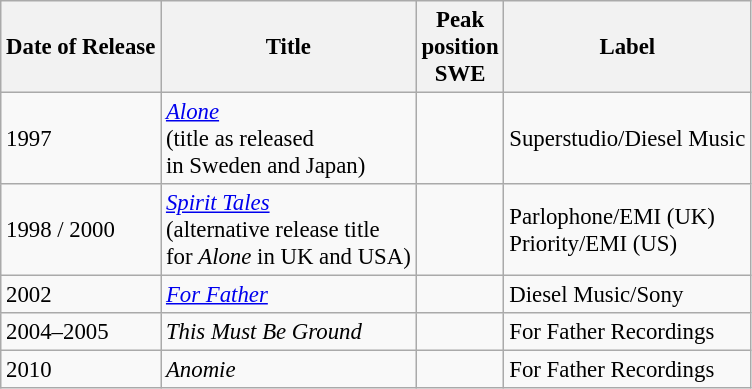<table class="wikitable" style="font-size: 95%;">
<tr>
<th>Date of Release</th>
<th>Title</th>
<th>Peak <br>position<br>SWE<br></th>
<th>Label</th>
</tr>
<tr>
<td>1997</td>
<td><em><a href='#'>Alone</a></em> <br>(title as released <br>in Sweden and Japan)</td>
<td></td>
<td>Superstudio/Diesel Music</td>
</tr>
<tr>
<td>1998 / 2000</td>
<td><em><a href='#'>Spirit Tales</a></em> <br>(alternative release title <br>for <em>Alone</em> in UK and USA)</td>
<td></td>
<td>Parlophone/EMI (UK)<br>Priority/EMI (US)</td>
</tr>
<tr>
<td>2002</td>
<td><em><a href='#'>For Father</a></em></td>
<td></td>
<td>Diesel Music/Sony</td>
</tr>
<tr>
<td>2004–2005</td>
<td><em>This Must Be Ground</em></td>
<td></td>
<td>For Father Recordings</td>
</tr>
<tr>
<td>2010</td>
<td><em>Anomie</em></td>
<td></td>
<td>For Father Recordings</td>
</tr>
</table>
